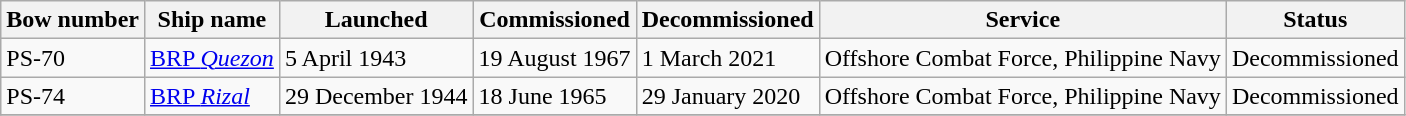<table class="wikitable">
<tr>
<th>Bow number</th>
<th>Ship name</th>
<th>Launched</th>
<th>Commissioned</th>
<th>Decommissioned</th>
<th>Service</th>
<th>Status</th>
</tr>
<tr>
<td>PS-70</td>
<td><a href='#'>BRP <em>Quezon</em></a></td>
<td>5 April 1943</td>
<td>19 August 1967</td>
<td>1 March 2021</td>
<td>Offshore Combat Force, Philippine Navy</td>
<td>Decommissioned</td>
</tr>
<tr>
<td>PS-74</td>
<td><a href='#'>BRP <em>Rizal</em></a></td>
<td>29 December 1944</td>
<td>18 June 1965</td>
<td>29 January 2020</td>
<td>Offshore Combat Force, Philippine Navy</td>
<td>Decommissioned</td>
</tr>
<tr>
</tr>
</table>
